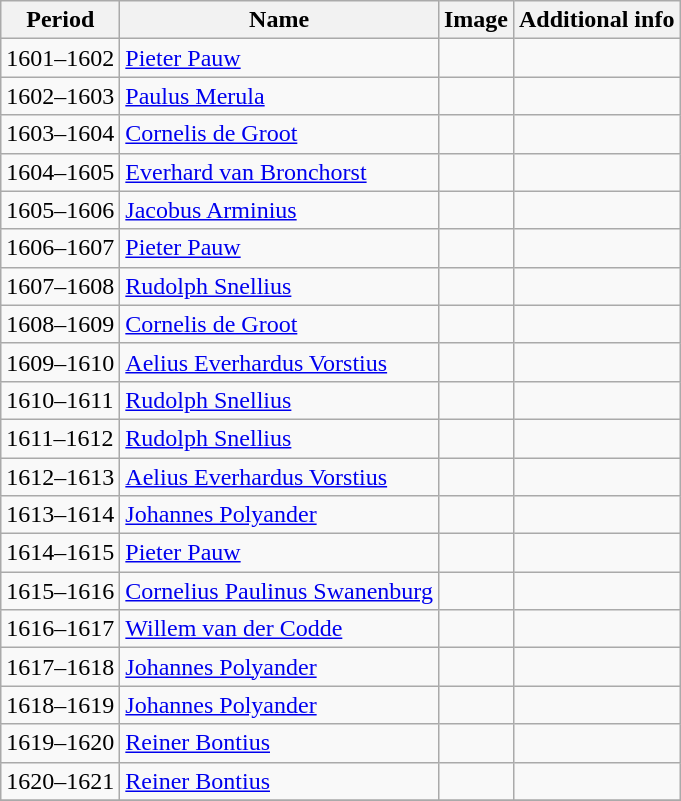<table class="wikitable">
<tr>
<th>Period</th>
<th>Name</th>
<th>Image</th>
<th>Additional info</th>
</tr>
<tr>
<td>1601–1602</td>
<td><a href='#'>Pieter Pauw</a></td>
<td></td>
<td></td>
</tr>
<tr>
<td>1602–1603</td>
<td><a href='#'>Paulus Merula</a></td>
<td></td>
<td></td>
</tr>
<tr>
<td>1603–1604</td>
<td><a href='#'>Cornelis de Groot</a></td>
<td></td>
<td></td>
</tr>
<tr>
<td>1604–1605</td>
<td><a href='#'>Everhard van Bronchorst</a></td>
<td></td>
<td></td>
</tr>
<tr>
<td>1605–1606</td>
<td><a href='#'>Jacobus Arminius</a></td>
<td></td>
<td></td>
</tr>
<tr>
<td>1606–1607</td>
<td><a href='#'>Pieter Pauw</a></td>
<td></td>
<td></td>
</tr>
<tr>
<td>1607–1608</td>
<td><a href='#'>Rudolph Snellius</a></td>
<td></td>
<td></td>
</tr>
<tr>
<td>1608–1609</td>
<td><a href='#'>Cornelis de Groot</a></td>
<td></td>
<td></td>
</tr>
<tr>
<td>1609–1610</td>
<td><a href='#'>Aelius Everhardus Vorstius</a></td>
<td></td>
<td></td>
</tr>
<tr>
<td>1610–1611</td>
<td><a href='#'>Rudolph Snellius</a></td>
<td></td>
<td></td>
</tr>
<tr>
<td>1611–1612</td>
<td><a href='#'>Rudolph Snellius</a></td>
<td></td>
<td></td>
</tr>
<tr>
<td>1612–1613</td>
<td><a href='#'>Aelius Everhardus Vorstius</a></td>
<td></td>
<td></td>
</tr>
<tr>
<td>1613–1614</td>
<td><a href='#'>Johannes Polyander</a></td>
<td></td>
<td></td>
</tr>
<tr>
<td>1614–1615</td>
<td><a href='#'>Pieter Pauw</a></td>
<td></td>
<td></td>
</tr>
<tr>
<td>1615–1616</td>
<td><a href='#'>Cornelius Paulinus Swanenburg</a></td>
<td></td>
<td></td>
</tr>
<tr>
<td>1616–1617</td>
<td><a href='#'>Willem van der Codde</a></td>
<td></td>
<td></td>
</tr>
<tr>
<td>1617–1618</td>
<td><a href='#'>Johannes Polyander</a></td>
<td></td>
<td></td>
</tr>
<tr>
<td>1618–1619</td>
<td><a href='#'>Johannes Polyander</a></td>
<td></td>
<td></td>
</tr>
<tr>
<td>1619–1620</td>
<td><a href='#'>Reiner Bontius</a></td>
<td></td>
<td></td>
</tr>
<tr>
<td>1620–1621</td>
<td><a href='#'>Reiner Bontius</a></td>
<td></td>
<td></td>
</tr>
<tr>
</tr>
</table>
